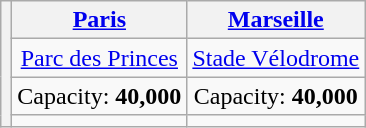<table class="wikitable" style="text-align:center">
<tr>
<th rowspan="4"></th>
<th><a href='#'>Paris</a></th>
<th><a href='#'>Marseille</a></th>
</tr>
<tr>
<td><a href='#'>Parc des Princes</a></td>
<td><a href='#'>Stade Vélodrome</a></td>
</tr>
<tr>
<td>Capacity: <strong>40,000</strong></td>
<td>Capacity: <strong>40,000</strong></td>
</tr>
<tr>
<td></td>
<td></td>
</tr>
</table>
